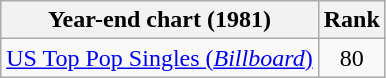<table class="wikitable sortable">
<tr>
<th>Year-end chart (1981)</th>
<th>Rank</th>
</tr>
<tr>
<td><a href='#'>US Top Pop Singles (<em>Billboard</em>)</a></td>
<td align="center">80</td>
</tr>
</table>
